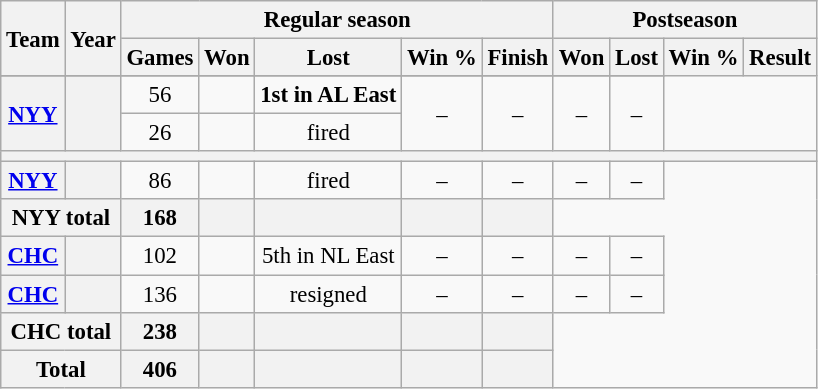<table class="wikitable" style="font-size: 95%; text-align:center;">
<tr>
<th rowspan="2">Team</th>
<th rowspan="2">Year</th>
<th colspan="5">Regular season</th>
<th colspan="4">Postseason</th>
</tr>
<tr>
<th>Games</th>
<th>Won</th>
<th>Lost</th>
<th>Win %</th>
<th>Finish</th>
<th>Won</th>
<th>Lost</th>
<th>Win %</th>
<th>Result</th>
</tr>
<tr>
</tr>
<tr>
<th rowspan="2"><a href='#'>NYY</a></th>
<th rowspan="2"></th>
<td>56</td>
<td></td>
<td><strong>1st in AL East</strong></td>
<td rowspan="2">–</td>
<td rowspan="2">–</td>
<td rowspan="2">–</td>
<td rowspan="2">–</td>
</tr>
<tr>
<td>26</td>
<td></td>
<td>fired</td>
</tr>
<tr>
<th colspan="11"></th>
</tr>
<tr>
<th><a href='#'>NYY</a></th>
<th></th>
<td>86</td>
<td></td>
<td>fired</td>
<td>–</td>
<td>–</td>
<td>–</td>
<td>–</td>
</tr>
<tr>
<th colspan="2">NYY total</th>
<th>168</th>
<th></th>
<th></th>
<th></th>
<th></th>
</tr>
<tr>
<th><a href='#'>CHC</a></th>
<th></th>
<td>102</td>
<td></td>
<td>5th in NL East</td>
<td>–</td>
<td>–</td>
<td>–</td>
<td>–</td>
</tr>
<tr>
<th><a href='#'>CHC</a></th>
<th></th>
<td>136</td>
<td></td>
<td>resigned</td>
<td>–</td>
<td>–</td>
<td>–</td>
<td>–</td>
</tr>
<tr>
<th colspan="2">CHC total</th>
<th>238</th>
<th></th>
<th></th>
<th></th>
<th></th>
</tr>
<tr>
<th colspan="2">Total</th>
<th>406</th>
<th></th>
<th></th>
<th></th>
<th></th>
</tr>
</table>
